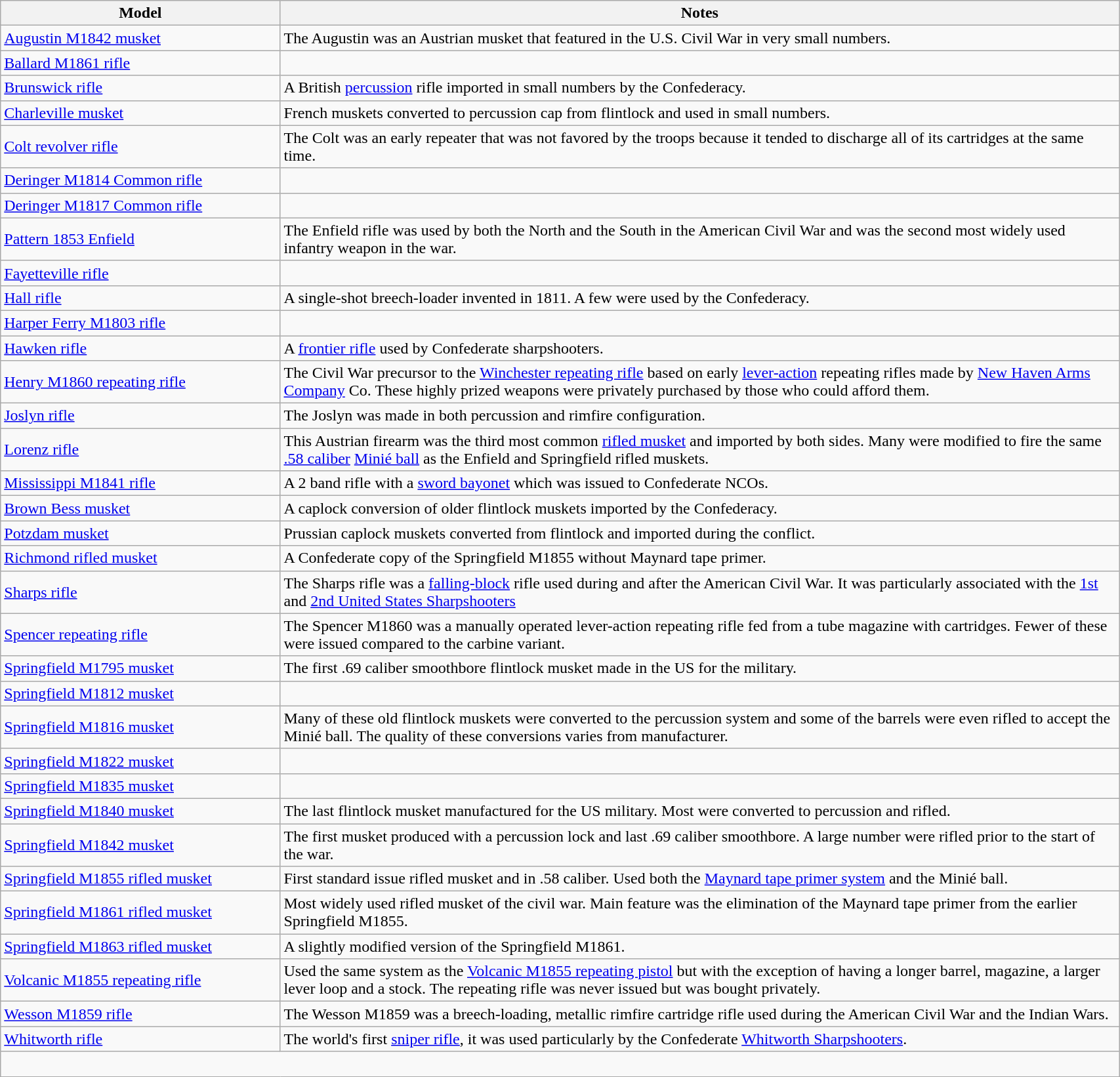<table class="wikitable" style="width:90%;">
<tr>
<th style="width:25%;">Model</th>
<th>Notes</th>
</tr>
<tr>
<td><a href='#'>Augustin M1842 musket</a></td>
<td>The Augustin was an Austrian musket that featured in the U.S. Civil War in very small numbers.</td>
</tr>
<tr>
<td><a href='#'>Ballard M1861 rifle</a></td>
<td></td>
</tr>
<tr>
<td><a href='#'>Brunswick rifle</a></td>
<td>A British <a href='#'>percussion</a> rifle imported in small numbers by the Confederacy.</td>
</tr>
<tr>
<td><a href='#'>Charleville musket</a></td>
<td>French muskets converted to percussion cap from flintlock and used in small numbers.</td>
</tr>
<tr>
<td><a href='#'>Colt revolver rifle</a></td>
<td>The Colt was an early repeater that was not favored by the troops because it tended to discharge all of its cartridges at the same time.</td>
</tr>
<tr>
<td><a href='#'>Deringer M1814 Common rifle</a></td>
<td></td>
</tr>
<tr>
<td><a href='#'>Deringer M1817 Common rifle</a></td>
<td></td>
</tr>
<tr>
<td><a href='#'>Pattern 1853 Enfield</a></td>
<td>The Enfield rifle was used by both the North and the South in the American Civil War and was the second most widely used infantry weapon in the war.</td>
</tr>
<tr>
<td><a href='#'>Fayetteville rifle</a></td>
<td></td>
</tr>
<tr>
<td><a href='#'>Hall rifle</a></td>
<td>A single-shot breech-loader invented in 1811. A few were used by the Confederacy.</td>
</tr>
<tr>
<td><a href='#'>Harper Ferry M1803 rifle</a></td>
<td></td>
</tr>
<tr>
<td><a href='#'>Hawken rifle</a></td>
<td>A <a href='#'>frontier rifle</a> used by Confederate sharpshooters.</td>
</tr>
<tr>
<td><a href='#'>Henry M1860 repeating rifle</a></td>
<td>The Civil War precursor to the <a href='#'>Winchester repeating rifle</a> based on early <a href='#'>lever-action</a> repeating rifles made by <a href='#'>New Haven Arms Company</a> Co. These highly prized weapons were privately purchased by those who could afford them.</td>
</tr>
<tr>
<td><a href='#'>Joslyn rifle</a></td>
<td>The Joslyn was made in both percussion and rimfire configuration.</td>
</tr>
<tr>
<td><a href='#'>Lorenz rifle</a></td>
<td>This Austrian firearm was the third most common <a href='#'>rifled musket</a> and imported by both sides. Many were modified to fire the same <a href='#'>.58 caliber</a> <a href='#'>Minié ball</a> as the Enfield and Springfield rifled muskets.</td>
</tr>
<tr>
<td><a href='#'>Mississippi M1841 rifle</a></td>
<td>A 2 band rifle with a <a href='#'>sword bayonet</a> which was issued to Confederate NCOs.</td>
</tr>
<tr>
<td><a href='#'>Brown Bess musket</a></td>
<td>A caplock conversion of older flintlock muskets imported by the Confederacy.</td>
</tr>
<tr>
<td><a href='#'>Potzdam musket</a></td>
<td>Prussian caplock muskets converted from flintlock and imported during the conflict.</td>
</tr>
<tr>
<td><a href='#'>Richmond rifled musket</a></td>
<td>A Confederate copy of the Springfield M1855 without Maynard tape primer.</td>
</tr>
<tr>
<td><a href='#'>Sharps rifle</a></td>
<td>The Sharps rifle was a <a href='#'>falling-block</a> rifle used during and after the American Civil War. It was particularly associated with the <a href='#'>1st</a> and <a href='#'>2nd United States Sharpshooters</a></td>
</tr>
<tr>
<td><a href='#'>Spencer repeating rifle</a></td>
<td>The Spencer M1860 was a manually operated lever-action repeating rifle fed from a tube magazine with cartridges. Fewer of these were issued compared to the carbine variant.</td>
</tr>
<tr>
<td><a href='#'>Springfield M1795 musket</a></td>
<td>The first .69 caliber smoothbore flintlock musket made in the US for the military.</td>
</tr>
<tr>
<td><a href='#'>Springfield M1812 musket</a></td>
<td></td>
</tr>
<tr>
<td><a href='#'>Springfield M1816 musket</a></td>
<td>Many of these old flintlock muskets were converted to the percussion system and some of the barrels were even rifled to accept the Minié ball. The quality of these conversions varies from manufacturer.</td>
</tr>
<tr>
<td><a href='#'>Springfield M1822 musket</a></td>
<td></td>
</tr>
<tr>
<td><a href='#'>Springfield M1835 musket</a></td>
<td></td>
</tr>
<tr>
<td><a href='#'>Springfield M1840 musket</a></td>
<td>The last flintlock musket manufactured for the US military. Most were converted to percussion and rifled.</td>
</tr>
<tr>
<td><a href='#'>Springfield M1842 musket</a></td>
<td>The first musket produced with a percussion lock and last .69 caliber smoothbore. A large number were rifled prior to the start of the war.</td>
</tr>
<tr>
<td><a href='#'>Springfield M1855 rifled musket</a></td>
<td>First standard issue rifled musket and in .58 caliber. Used both the <a href='#'>Maynard tape primer system</a> and the Minié ball.</td>
</tr>
<tr>
<td><a href='#'>Springfield M1861 rifled musket</a></td>
<td>Most widely used rifled musket of the civil war. Main feature was the elimination of the Maynard tape primer from the earlier Springfield M1855.</td>
</tr>
<tr>
<td><a href='#'>Springfield M1863 rifled musket</a></td>
<td>A slightly modified version of the Springfield M1861.</td>
</tr>
<tr>
<td><a href='#'>Volcanic M1855 repeating rifle</a></td>
<td>Used the same system as the <a href='#'>Volcanic M1855 repeating pistol</a> but with the exception of having a longer barrel, magazine, a larger lever loop and a stock. The repeating rifle was never issued but was bought privately.</td>
</tr>
<tr>
<td><a href='#'>Wesson M1859 rifle</a></td>
<td>The Wesson M1859 was a breech-loading, metallic rimfire cartridge rifle used during the American Civil War and the Indian Wars.</td>
</tr>
<tr>
<td><a href='#'>Whitworth rifle</a></td>
<td>The world's first <a href='#'>sniper rifle</a>, it was used particularly by the Confederate <a href='#'>Whitworth Sharpshooters</a>.</td>
</tr>
<tr>
<td colspan="5" style="text-align:center;"><br></td>
</tr>
</table>
